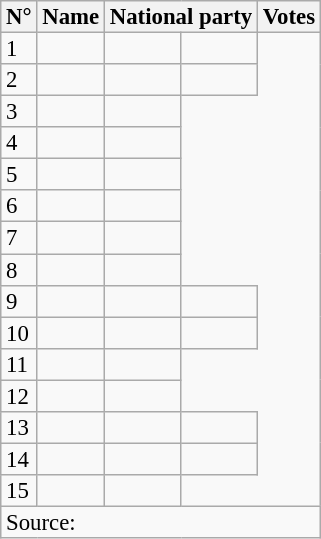<table class="wikitable sortable" style="font-size:95%;line-height:14px;">
<tr>
<th>N°</th>
<th>Name</th>
<th colspan="2">National party</th>
<th>Votes</th>
</tr>
<tr>
<td>1</td>
<td></td>
<td></td>
<td></td>
</tr>
<tr>
<td>2</td>
<td></td>
<td></td>
<td></td>
</tr>
<tr>
<td>3</td>
<td></td>
<td></td>
</tr>
<tr>
<td>4</td>
<td></td>
<td></td>
</tr>
<tr>
<td>5</td>
<td></td>
<td></td>
</tr>
<tr>
<td>6</td>
<td></td>
<td></td>
</tr>
<tr>
<td>7</td>
<td></td>
<td></td>
</tr>
<tr>
<td>8</td>
<td></td>
<td></td>
</tr>
<tr>
<td>9</td>
<td></td>
<td></td>
<td></td>
</tr>
<tr>
<td>10</td>
<td></td>
<td></td>
<td></td>
</tr>
<tr>
<td>11</td>
<td></td>
<td></td>
</tr>
<tr>
<td>12</td>
<td></td>
<td></td>
</tr>
<tr>
<td>13</td>
<td></td>
<td></td>
<td></td>
</tr>
<tr>
<td>14</td>
<td></td>
<td></td>
<td></td>
</tr>
<tr>
<td>15</td>
<td></td>
<td></td>
</tr>
<tr>
<td colspan="5">Source: </td>
</tr>
</table>
